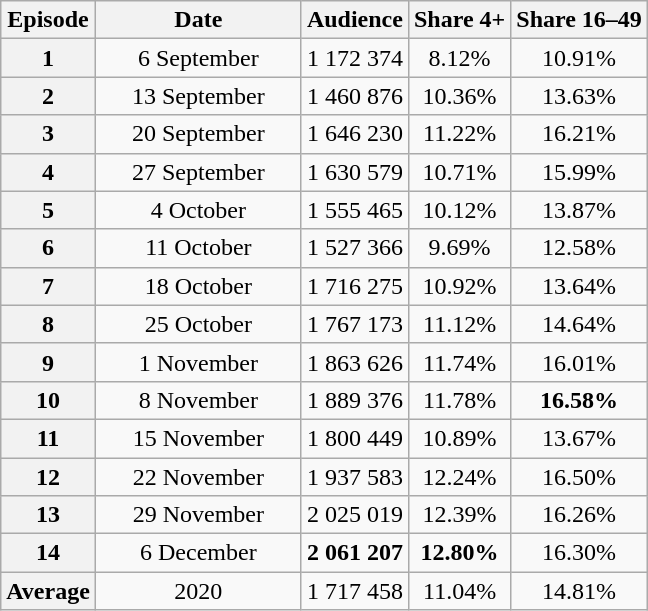<table class="wikitable sortable" style="text-align:center">
<tr>
<th>Episode</th>
<th scope="col" style="width:130px;">Date</th>
<th>Audience</th>
<th>Share 4+</th>
<th>Share 16–49</th>
</tr>
<tr>
<th>1</th>
<td>6 September</td>
<td>1 172 374</td>
<td>8.12%</td>
<td>10.91%</td>
</tr>
<tr>
<th>2</th>
<td>13 September</td>
<td>1 460 876</td>
<td>10.36%</td>
<td>13.63%</td>
</tr>
<tr>
<th>3</th>
<td>20 September</td>
<td>1 646 230</td>
<td>11.22%</td>
<td>16.21%</td>
</tr>
<tr>
<th>4</th>
<td>27 September</td>
<td>1 630 579</td>
<td>10.71%</td>
<td>15.99%</td>
</tr>
<tr>
<th>5</th>
<td>4 October</td>
<td>1 555 465</td>
<td>10.12%</td>
<td>13.87%</td>
</tr>
<tr>
<th>6</th>
<td>11 October</td>
<td>1 527 366</td>
<td>9.69%</td>
<td>12.58%</td>
</tr>
<tr>
<th>7</th>
<td>18 October</td>
<td>1 716 275</td>
<td>10.92%</td>
<td>13.64%</td>
</tr>
<tr>
<th>8</th>
<td>25 October</td>
<td>1 767 173</td>
<td>11.12%</td>
<td>14.64%</td>
</tr>
<tr>
<th>9</th>
<td>1 November</td>
<td>1 863 626</td>
<td>11.74%</td>
<td>16.01%</td>
</tr>
<tr>
<th>10</th>
<td>8 November</td>
<td>1 889 376</td>
<td>11.78%</td>
<td><strong>16.58%</strong></td>
</tr>
<tr>
<th>11</th>
<td>15 November</td>
<td>1 800 449</td>
<td>10.89%</td>
<td>13.67%</td>
</tr>
<tr>
<th>12</th>
<td>22 November</td>
<td>1 937 583</td>
<td>12.24%</td>
<td>16.50%</td>
</tr>
<tr>
<th>13</th>
<td>29 November</td>
<td>2 025 019</td>
<td>12.39%</td>
<td>16.26%</td>
</tr>
<tr>
<th>14</th>
<td>6 December</td>
<td><strong>2 061 207</strong></td>
<td><strong>12.80%</strong></td>
<td>16.30%</td>
</tr>
<tr>
<th>Average</th>
<td>2020</td>
<td>1 717 458</td>
<td>11.04%</td>
<td>14.81%</td>
</tr>
</table>
